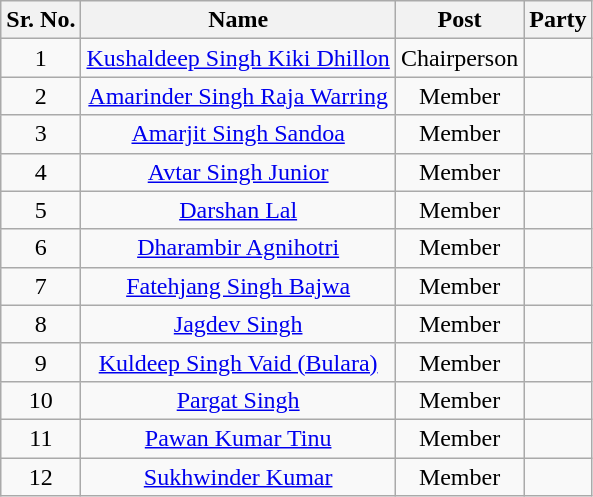<table class="wikitable sortable">
<tr>
<th>Sr. No.</th>
<th>Name</th>
<th>Post</th>
<th colspan="2">Party</th>
</tr>
<tr align="center">
<td>1</td>
<td><a href='#'>Kushaldeep Singh Kiki Dhillon</a></td>
<td>Chairperson</td>
<td></td>
</tr>
<tr align="center">
<td>2</td>
<td><a href='#'>Amarinder Singh Raja Warring</a></td>
<td>Member</td>
<td></td>
</tr>
<tr align="center">
<td>3</td>
<td><a href='#'>Amarjit Singh Sandoa</a></td>
<td>Member</td>
<td></td>
</tr>
<tr align="center">
<td>4</td>
<td><a href='#'>Avtar Singh Junior</a></td>
<td>Member</td>
<td></td>
</tr>
<tr align="center">
<td>5</td>
<td><a href='#'>Darshan Lal</a></td>
<td>Member</td>
<td></td>
</tr>
<tr align="center">
<td>6</td>
<td><a href='#'>Dharambir Agnihotri</a></td>
<td>Member</td>
<td></td>
</tr>
<tr align="center">
<td>7</td>
<td><a href='#'>Fatehjang Singh Bajwa</a></td>
<td>Member</td>
<td></td>
</tr>
<tr align="center">
<td>8</td>
<td><a href='#'>Jagdev Singh</a></td>
<td>Member</td>
<td></td>
</tr>
<tr align="center">
<td>9</td>
<td><a href='#'>Kuldeep Singh Vaid (Bulara)</a></td>
<td>Member</td>
<td></td>
</tr>
<tr align="center">
<td>10</td>
<td><a href='#'>Pargat Singh</a></td>
<td>Member</td>
<td></td>
</tr>
<tr align="center">
<td>11</td>
<td><a href='#'>Pawan Kumar Tinu</a></td>
<td>Member</td>
<td></td>
</tr>
<tr align="center">
<td>12</td>
<td><a href='#'>Sukhwinder Kumar</a></td>
<td>Member</td>
<td></td>
</tr>
</table>
